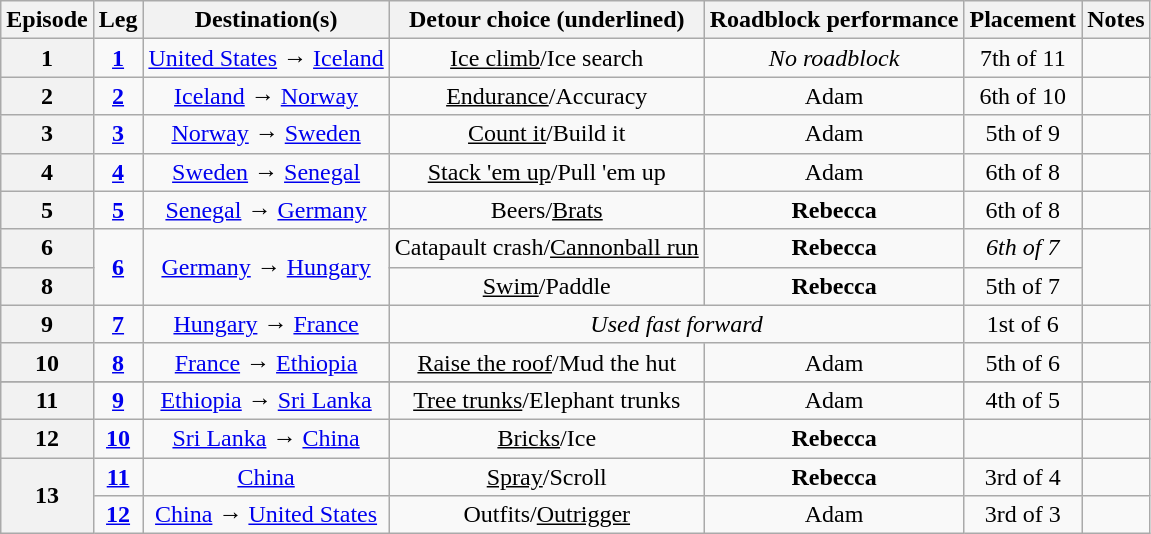<table class="wikitable unsortable" style="text-align:center;">
<tr>
<th scope="col" class="unsortable">Episode</th>
<th scope="col">Leg</th>
<th scope="col">Destination(s)</th>
<th scope="col">Detour choice (underlined)</th>
<th scope="col">Roadblock performance</th>
<th scope="col">Placement</th>
<th scope="col">Notes</th>
</tr>
<tr>
<th scope="row" style="text-align:center">1</th>
<td><strong><a href='#'>1</a></strong></td>
<td><a href='#'>United States</a> → <a href='#'>Iceland</a></td>
<td><u>Ice climb</u>/Ice search</td>
<td><em>No roadblock</em></td>
<td>7th of 11</td>
<td></td>
</tr>
<tr>
<th scope="row" style="text-align:center">2</th>
<td><strong><a href='#'>2</a></strong></td>
<td><a href='#'>Iceland</a> → <a href='#'>Norway</a></td>
<td><u>Endurance</u>/Accuracy</td>
<td>Adam</td>
<td>6th of 10</td>
<td></td>
</tr>
<tr>
<th scope="row" style="text-align:center">3</th>
<td><strong><a href='#'>3</a></strong></td>
<td><a href='#'>Norway</a> → <a href='#'>Sweden</a></td>
<td><u>Count it</u>/Build it</td>
<td>Adam</td>
<td>5th of 9</td>
<td></td>
</tr>
<tr>
<th scope="row" style="text-align:center">4</th>
<td><strong><a href='#'>4</a></strong></td>
<td><a href='#'>Sweden</a> → <a href='#'>Senegal</a></td>
<td><u>Stack 'em up</u>/Pull 'em up</td>
<td>Adam</td>
<td>6th of 8</td>
<td></td>
</tr>
<tr>
<th scope="row" style="text-align:center">5</th>
<td><strong><a href='#'>5</a></strong></td>
<td><a href='#'>Senegal</a> → <a href='#'>Germany</a></td>
<td>Beers/<u>Brats</u></td>
<td><strong>Rebecca</strong></td>
<td>6th of 8</td>
<td></td>
</tr>
<tr>
<th>6</th>
<td rowspan="2"><strong><a href='#'>6</a></strong></td>
<td rowspan="2"><a href='#'>Germany</a> → <a href='#'>Hungary</a></td>
<td>Catapault crash/<u>Cannonball run</u></td>
<td><strong>Rebecca</strong></td>
<td><em>6th of 7</em></td>
<td rowspan="2"></td>
</tr>
<tr>
<th>8</th>
<td><u>Swim</u>/Paddle</td>
<td><strong>Rebecca</strong></td>
<td>5th of 7</td>
</tr>
<tr>
<th scope="row" style="text-align:center">9</th>
<td><strong><a href='#'>7</a></strong></td>
<td><a href='#'>Hungary</a> → <a href='#'>France</a></td>
<td colspan="2"><em>Used fast forward</em></td>
<td>1st of 6</td>
<td></td>
</tr>
<tr>
<th scope="row" style="text-align:center">10</th>
<td><strong><a href='#'>8</a></strong></td>
<td><a href='#'>France</a> → <a href='#'>Ethiopia</a></td>
<td><u>Raise the roof</u>/Mud the hut</td>
<td>Adam</td>
<td>5th of 6</td>
<td></td>
</tr>
<tr>
</tr>
<tr>
<th scope="row" style="text-align:center">11</th>
<td><strong><a href='#'>9</a></strong></td>
<td><a href='#'>Ethiopia</a> → <a href='#'>Sri Lanka</a></td>
<td><u>Tree trunks</u>/Elephant trunks</td>
<td>Adam</td>
<td>4th of 5</td>
<td></td>
</tr>
<tr>
<th scope="row" style="text-align:center">12</th>
<td><strong><a href='#'>10</a></strong></td>
<td><a href='#'>Sri Lanka</a> → <a href='#'>China</a></td>
<td><u>Bricks</u>/Ice</td>
<td><strong>Rebecca</strong></td>
<td></td>
<td></td>
</tr>
<tr>
<th rowspan="2">13</th>
<td><strong><a href='#'>11</a></strong></td>
<td><a href='#'>China</a></td>
<td><u>Spray</u>/Scroll</td>
<td><strong>Rebecca</strong></td>
<td>3rd of 4</td>
<td></td>
</tr>
<tr>
<td><strong><a href='#'>12</a></strong></td>
<td><a href='#'>China</a> → <a href='#'>United States</a></td>
<td>Outfits/<u>Outrigger</u></td>
<td>Adam</td>
<td>3rd of 3</td>
<td></td>
</tr>
</table>
